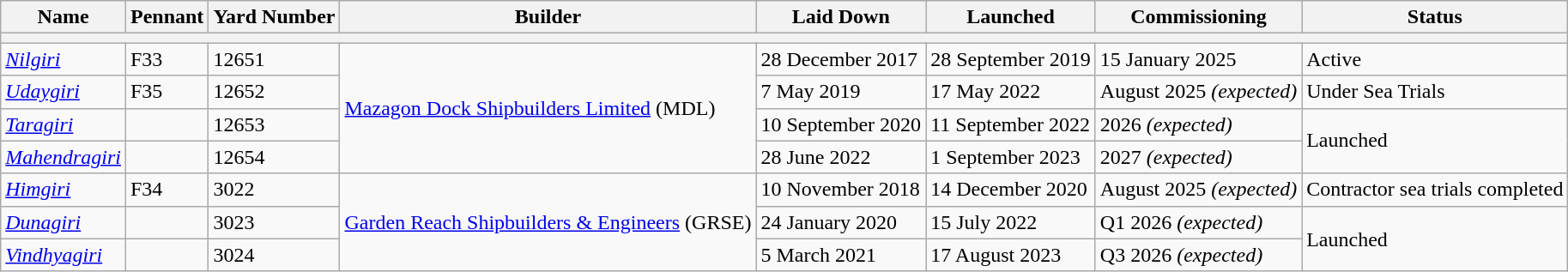<table class="wikitable">
<tr>
<th>Name</th>
<th>Pennant</th>
<th>Yard Number</th>
<th>Builder</th>
<th>Laid Down</th>
<th>Launched</th>
<th>Commissioning</th>
<th>Status</th>
</tr>
<tr>
<th colspan='8'></th>
</tr>
<tr>
<td><a href='#'><em>Nilgiri</em></a></td>
<td>F33</td>
<td>12651</td>
<td rowspan="4"><a href='#'>Mazagon Dock Shipbuilders Limited</a> (MDL)</td>
<td>28 December 2017</td>
<td>28 September 2019</td>
<td>15 January 2025</td>
<td>Active</td>
</tr>
<tr>
<td><em><a href='#'>Udaygiri</a></em></td>
<td>F35</td>
<td>12652</td>
<td>7 May 2019</td>
<td>17 May 2022</td>
<td>August 2025 <em>(expected)</em></td>
<td rowspan="1">Under Sea Trials</td>
</tr>
<tr>
<td><em><a href='#'>Taragiri</a></em></td>
<td></td>
<td>12653</td>
<td>10 September 2020</td>
<td>11 September 2022</td>
<td>2026 <em>(expected)</em></td>
<td rowspan="2">Launched</td>
</tr>
<tr>
<td><em><a href='#'>Mahendragiri</a></em></td>
<td></td>
<td>12654</td>
<td>28 June 2022</td>
<td>1 September 2023</td>
<td>2027 <em>(expected)</em></td>
</tr>
<tr>
<td><a href='#'><em>Himgiri</em></a></td>
<td>F34</td>
<td>3022</td>
<td rowspan="3"><a href='#'>Garden Reach Shipbuilders & Engineers</a> (GRSE)</td>
<td>10 November 2018</td>
<td>14 December 2020</td>
<td>August 2025 <em>(expected)</em></td>
<td>Contractor sea trials completed</td>
</tr>
<tr>
<td><em><a href='#'>Dunagiri</a></em></td>
<td></td>
<td>3023</td>
<td>24 January 2020</td>
<td>15 July 2022</td>
<td>Q1 2026 <em>(expected)</em></td>
<td rowspan="2">Launched</td>
</tr>
<tr>
<td><em><a href='#'>Vindhyagiri</a></em></td>
<td></td>
<td>3024</td>
<td>5 March 2021</td>
<td>17 August 2023</td>
<td>Q3 2026 <em>(expected)</em></td>
</tr>
</table>
